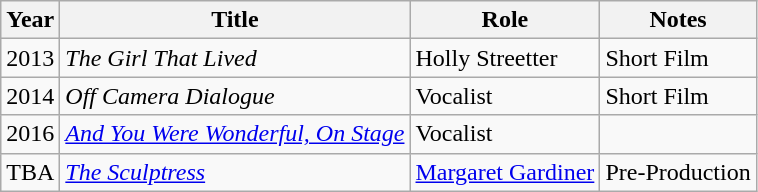<table class="wikitable sortable">
<tr>
<th>Year</th>
<th>Title</th>
<th>Role</th>
<th>Notes</th>
</tr>
<tr>
<td style="text-align:center;">2013</td>
<td><em>The Girl That Lived</em></td>
<td>Holly Streetter</td>
<td>Short Film</td>
</tr>
<tr>
<td style="text-align:center;">2014</td>
<td><em>Off Camera Dialogue</em></td>
<td>Vocalist</td>
<td>Short Film</td>
</tr>
<tr>
<td style="text-align:center;">2016</td>
<td><em><a href='#'>And You Were Wonderful, On Stage</a></em></td>
<td>Vocalist</td>
<td></td>
</tr>
<tr>
<td style="text-align:center;">TBA</td>
<td><em><a href='#'>The Sculptress</a></em></td>
<td><a href='#'>Margaret Gardiner</a></td>
<td>Pre-Production</td>
</tr>
</table>
